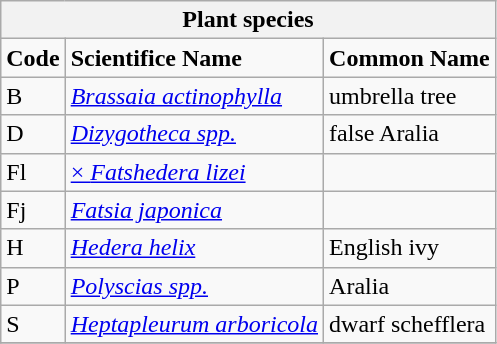<table class="wikitable" style="clear">
<tr>
<th colspan=3><strong>Plant species</strong><br></th>
</tr>
<tr>
<td><strong>Code</strong></td>
<td><strong>Scientifice Name</strong></td>
<td><strong>Common Name</strong></td>
</tr>
<tr>
<td>B</td>
<td><em><a href='#'>Brassaia actinophylla</a></em></td>
<td>umbrella tree</td>
</tr>
<tr>
<td>D</td>
<td><em><a href='#'>Dizygotheca spp.</a></em></td>
<td>false Aralia</td>
</tr>
<tr>
<td>Fl</td>
<td><a href='#'>× <em>Fatshedera lizei</em></a></td>
<td></td>
</tr>
<tr>
<td>Fj</td>
<td><em><a href='#'>Fatsia japonica</a></em></td>
<td></td>
</tr>
<tr>
<td>H</td>
<td><em><a href='#'>Hedera helix</a></em></td>
<td>English ivy</td>
</tr>
<tr>
<td>P</td>
<td><em><a href='#'>Polyscias spp.</a></em></td>
<td>Aralia</td>
</tr>
<tr>
<td>S</td>
<td><em><a href='#'>Heptapleurum arboricola</a></em></td>
<td>dwarf schefflera</td>
</tr>
<tr>
</tr>
</table>
